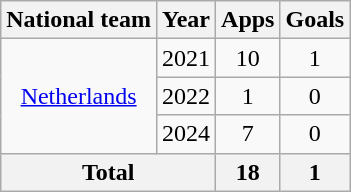<table class=wikitable style="text-align: center;">
<tr>
<th>National team</th>
<th>Year</th>
<th>Apps</th>
<th>Goals</th>
</tr>
<tr>
<td rowspan="3"><a href='#'>Netherlands</a></td>
<td>2021</td>
<td>10</td>
<td>1</td>
</tr>
<tr>
<td>2022</td>
<td>1</td>
<td>0</td>
</tr>
<tr>
<td>2024</td>
<td>7</td>
<td>0</td>
</tr>
<tr>
<th colspan="2">Total</th>
<th>18</th>
<th>1</th>
</tr>
</table>
